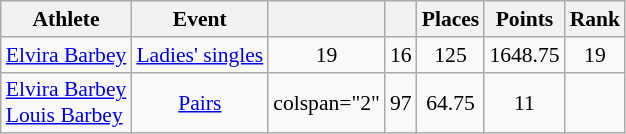<table class="wikitable" border="1" style="font-size:90%">
<tr>
<th>Athlete</th>
<th>Event</th>
<th></th>
<th></th>
<th>Places</th>
<th>Points</th>
<th>Rank</th>
</tr>
<tr align=center>
<td align=left><a href='#'>Elvira Barbey</a></td>
<td><a href='#'>Ladies' singles</a></td>
<td>19</td>
<td>16</td>
<td>125</td>
<td>1648.75</td>
<td>19</td>
</tr>
<tr align=center>
<td align=left><a href='#'>Elvira Barbey</a><br><a href='#'>Louis Barbey</a></td>
<td><a href='#'>Pairs</a></td>
<td>colspan="2" </td>
<td>97</td>
<td>64.75</td>
<td>11</td>
</tr>
</table>
